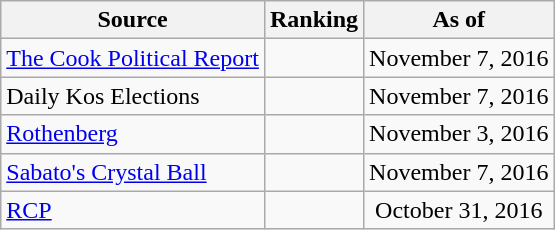<table class="wikitable" style="text-align:center">
<tr>
<th>Source</th>
<th>Ranking</th>
<th>As of</th>
</tr>
<tr>
<td align=left><a href='#'>The Cook Political Report</a></td>
<td></td>
<td>November 7, 2016</td>
</tr>
<tr>
<td align=left>Daily Kos Elections</td>
<td></td>
<td>November 7, 2016</td>
</tr>
<tr>
<td align=left><a href='#'>Rothenberg</a></td>
<td></td>
<td>November 3, 2016</td>
</tr>
<tr>
<td align=left><a href='#'>Sabato's Crystal Ball</a></td>
<td></td>
<td>November 7, 2016</td>
</tr>
<tr>
<td align="left"><a href='#'>RCP</a></td>
<td></td>
<td>October 31, 2016</td>
</tr>
</table>
